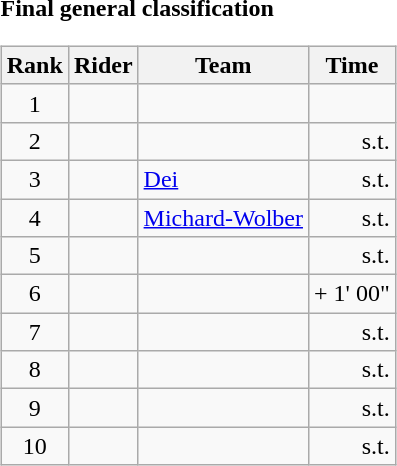<table>
<tr>
<td><strong>Final general classification</strong><br><table class="wikitable">
<tr>
<th scope="col">Rank</th>
<th scope="col">Rider</th>
<th scope="col">Team</th>
<th scope="col">Time</th>
</tr>
<tr>
<td style="text-align:center;">1</td>
<td></td>
<td></td>
<td style="text-align:right;"></td>
</tr>
<tr>
<td style="text-align:center;">2</td>
<td></td>
<td></td>
<td style="text-align:right;">s.t.</td>
</tr>
<tr>
<td style="text-align:center;">3</td>
<td></td>
<td><a href='#'>Dei</a></td>
<td style="text-align:right;">s.t.</td>
</tr>
<tr>
<td style="text-align:center;">4</td>
<td></td>
<td><a href='#'>Michard-Wolber</a></td>
<td style="text-align:right;">s.t.</td>
</tr>
<tr>
<td style="text-align:center;">5</td>
<td></td>
<td></td>
<td style="text-align:right;">s.t.</td>
</tr>
<tr>
<td style="text-align:center;">6</td>
<td></td>
<td></td>
<td style="text-align:right;">+ 1' 00"</td>
</tr>
<tr>
<td style="text-align:center;">7</td>
<td></td>
<td></td>
<td style="text-align:right;">s.t.</td>
</tr>
<tr>
<td style="text-align:center;">8</td>
<td></td>
<td></td>
<td style="text-align:right;">s.t.</td>
</tr>
<tr>
<td style="text-align:center;">9</td>
<td></td>
<td></td>
<td style="text-align:right;">s.t.</td>
</tr>
<tr>
<td style="text-align:center;">10</td>
<td></td>
<td></td>
<td style="text-align:right;">s.t.</td>
</tr>
</table>
</td>
</tr>
</table>
